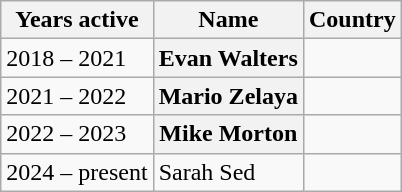<table class="wikitable plainrowheaders sortable" style="margin-right: 0;">
<tr>
<th scope="col">Years active</th>
<th scope="col">Name</th>
<th scope="col">Country</th>
</tr>
<tr>
<td>2018 – 2021</td>
<th scope="row">Evan Walters</th>
<td></td>
</tr>
<tr>
<td>2021 – 2022</td>
<th scope="row">Mario Zelaya</th>
<td></td>
</tr>
<tr>
<td>2022 – 2023</td>
<th scope="row">Mike Morton</th>
<td></td>
</tr>
<tr>
<td>2024 – present</td>
<td>Sarah Sed</td>
<td></td>
</tr>
</table>
